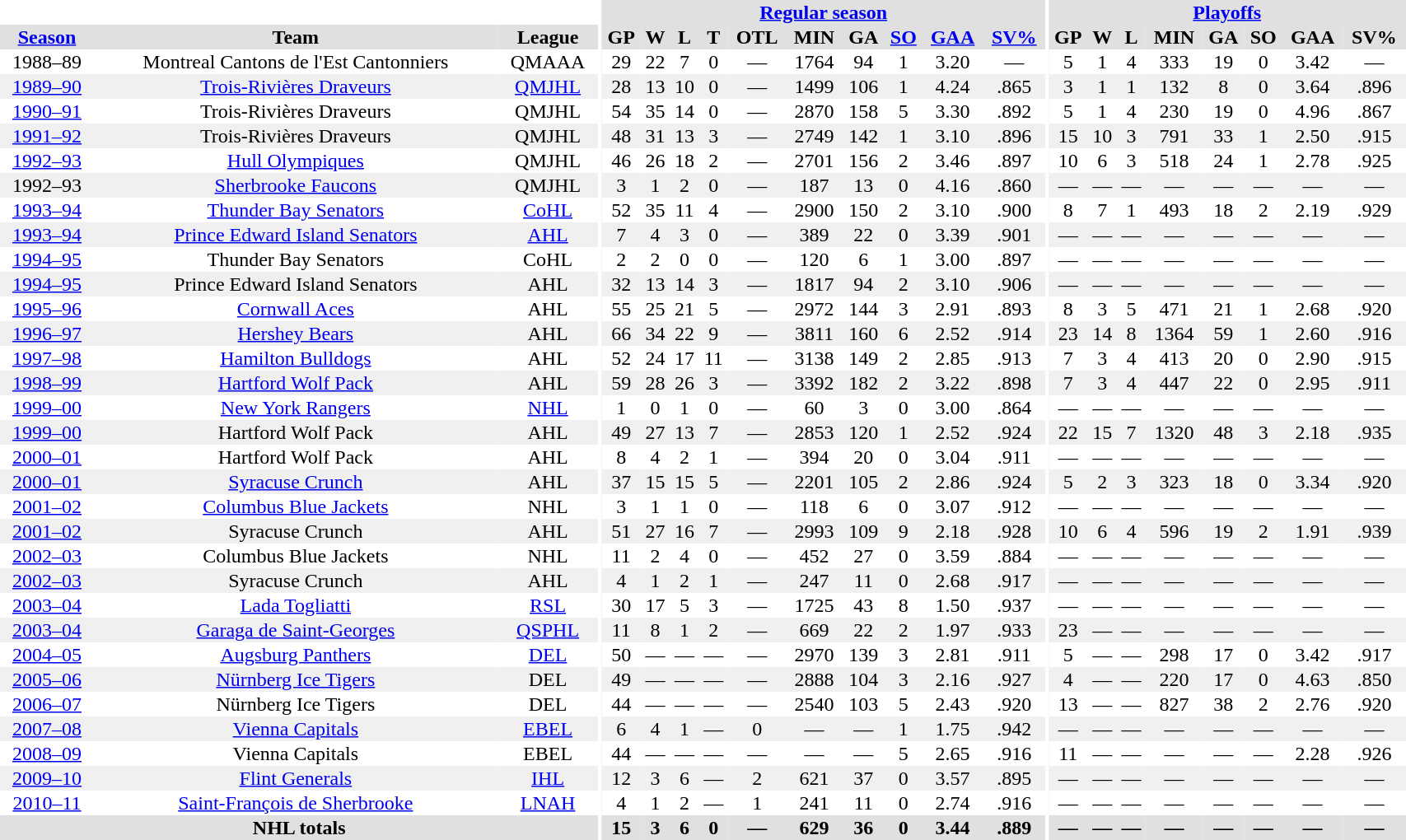<table border="0" cellpadding="1" cellspacing="0" style="width:90%; text-align:center;">
<tr bgcolor="#e0e0e0">
<th colspan="3" bgcolor="#ffffff"></th>
<th rowspan="99" bgcolor="#ffffff"></th>
<th colspan="10" bgcolor="#e0e0e0"><a href='#'>Regular season</a></th>
<th rowspan="99" bgcolor="#ffffff"></th>
<th colspan="8" bgcolor="#e0e0e0"><a href='#'>Playoffs</a></th>
</tr>
<tr bgcolor="#e0e0e0">
<th><a href='#'>Season</a></th>
<th>Team</th>
<th>League</th>
<th>GP</th>
<th>W</th>
<th>L</th>
<th>T</th>
<th>OTL</th>
<th>MIN</th>
<th>GA</th>
<th><a href='#'>SO</a></th>
<th><a href='#'>GAA</a></th>
<th><a href='#'>SV%</a></th>
<th>GP</th>
<th>W</th>
<th>L</th>
<th>MIN</th>
<th>GA</th>
<th>SO</th>
<th>GAA</th>
<th>SV%</th>
</tr>
<tr>
<td>1988–89</td>
<td>Montreal Cantons de l'Est Cantonniers</td>
<td>QMAAA</td>
<td>29</td>
<td>22</td>
<td>7</td>
<td>0</td>
<td>—</td>
<td>1764</td>
<td>94</td>
<td>1</td>
<td>3.20</td>
<td>—</td>
<td>5</td>
<td>1</td>
<td>4</td>
<td>333</td>
<td>19</td>
<td>0</td>
<td>3.42</td>
<td>—</td>
</tr>
<tr bgcolor="#f0f0f0">
<td><a href='#'>1989–90</a></td>
<td><a href='#'>Trois-Rivières Draveurs</a></td>
<td><a href='#'>QMJHL</a></td>
<td>28</td>
<td>13</td>
<td>10</td>
<td>0</td>
<td>—</td>
<td>1499</td>
<td>106</td>
<td>1</td>
<td>4.24</td>
<td>.865</td>
<td>3</td>
<td>1</td>
<td>1</td>
<td>132</td>
<td>8</td>
<td>0</td>
<td>3.64</td>
<td>.896</td>
</tr>
<tr>
<td><a href='#'>1990–91</a></td>
<td>Trois-Rivières Draveurs</td>
<td>QMJHL</td>
<td>54</td>
<td>35</td>
<td>14</td>
<td>0</td>
<td>—</td>
<td>2870</td>
<td>158</td>
<td>5</td>
<td>3.30</td>
<td>.892</td>
<td>5</td>
<td>1</td>
<td>4</td>
<td>230</td>
<td>19</td>
<td>0</td>
<td>4.96</td>
<td>.867</td>
</tr>
<tr bgcolor="#f0f0f0">
<td><a href='#'>1991–92</a></td>
<td>Trois-Rivières Draveurs</td>
<td>QMJHL</td>
<td>48</td>
<td>31</td>
<td>13</td>
<td>3</td>
<td>—</td>
<td>2749</td>
<td>142</td>
<td>1</td>
<td>3.10</td>
<td>.896</td>
<td>15</td>
<td>10</td>
<td>3</td>
<td>791</td>
<td>33</td>
<td>1</td>
<td>2.50</td>
<td>.915</td>
</tr>
<tr>
<td><a href='#'>1992–93</a></td>
<td><a href='#'>Hull Olympiques</a></td>
<td>QMJHL</td>
<td>46</td>
<td>26</td>
<td>18</td>
<td>2</td>
<td>—</td>
<td>2701</td>
<td>156</td>
<td>2</td>
<td>3.46</td>
<td>.897</td>
<td>10</td>
<td>6</td>
<td>3</td>
<td>518</td>
<td>24</td>
<td>1</td>
<td>2.78</td>
<td>.925</td>
</tr>
<tr bgcolor="#f0f0f0">
<td>1992–93</td>
<td><a href='#'>Sherbrooke Faucons</a></td>
<td>QMJHL</td>
<td>3</td>
<td>1</td>
<td>2</td>
<td>0</td>
<td>—</td>
<td>187</td>
<td>13</td>
<td>0</td>
<td>4.16</td>
<td>.860</td>
<td>—</td>
<td>—</td>
<td>—</td>
<td>—</td>
<td>—</td>
<td>—</td>
<td>—</td>
<td>—</td>
</tr>
<tr>
<td><a href='#'>1993–94</a></td>
<td><a href='#'>Thunder Bay Senators</a></td>
<td><a href='#'>CoHL</a></td>
<td>52</td>
<td>35</td>
<td>11</td>
<td>4</td>
<td>—</td>
<td>2900</td>
<td>150</td>
<td>2</td>
<td>3.10</td>
<td>.900</td>
<td>8</td>
<td>7</td>
<td>1</td>
<td>493</td>
<td>18</td>
<td>2</td>
<td>2.19</td>
<td>.929</td>
</tr>
<tr bgcolor="#f0f0f0">
<td><a href='#'>1993–94</a></td>
<td><a href='#'>Prince Edward Island Senators</a></td>
<td><a href='#'>AHL</a></td>
<td>7</td>
<td>4</td>
<td>3</td>
<td>0</td>
<td>—</td>
<td>389</td>
<td>22</td>
<td>0</td>
<td>3.39</td>
<td>.901</td>
<td>—</td>
<td>—</td>
<td>—</td>
<td>—</td>
<td>—</td>
<td>—</td>
<td>—</td>
<td>—</td>
</tr>
<tr>
<td><a href='#'>1994–95</a></td>
<td>Thunder Bay Senators</td>
<td>CoHL</td>
<td>2</td>
<td>2</td>
<td>0</td>
<td>0</td>
<td>—</td>
<td>120</td>
<td>6</td>
<td>1</td>
<td>3.00</td>
<td>.897</td>
<td>—</td>
<td>—</td>
<td>—</td>
<td>—</td>
<td>—</td>
<td>—</td>
<td>—</td>
<td>—</td>
</tr>
<tr bgcolor="#f0f0f0">
<td><a href='#'>1994–95</a></td>
<td>Prince Edward Island Senators</td>
<td>AHL</td>
<td>32</td>
<td>13</td>
<td>14</td>
<td>3</td>
<td>—</td>
<td>1817</td>
<td>94</td>
<td>2</td>
<td>3.10</td>
<td>.906</td>
<td>—</td>
<td>—</td>
<td>—</td>
<td>—</td>
<td>—</td>
<td>—</td>
<td>—</td>
<td>—</td>
</tr>
<tr>
<td><a href='#'>1995–96</a></td>
<td><a href='#'>Cornwall Aces</a></td>
<td>AHL</td>
<td>55</td>
<td>25</td>
<td>21</td>
<td>5</td>
<td>—</td>
<td>2972</td>
<td>144</td>
<td>3</td>
<td>2.91</td>
<td>.893</td>
<td>8</td>
<td>3</td>
<td>5</td>
<td>471</td>
<td>21</td>
<td>1</td>
<td>2.68</td>
<td>.920</td>
</tr>
<tr bgcolor="#f0f0f0">
<td><a href='#'>1996–97</a></td>
<td><a href='#'>Hershey Bears</a></td>
<td>AHL</td>
<td>66</td>
<td>34</td>
<td>22</td>
<td>9</td>
<td>—</td>
<td>3811</td>
<td>160</td>
<td>6</td>
<td>2.52</td>
<td>.914</td>
<td>23</td>
<td>14</td>
<td>8</td>
<td>1364</td>
<td>59</td>
<td>1</td>
<td>2.60</td>
<td>.916</td>
</tr>
<tr>
<td><a href='#'>1997–98</a></td>
<td><a href='#'>Hamilton Bulldogs</a></td>
<td>AHL</td>
<td>52</td>
<td>24</td>
<td>17</td>
<td>11</td>
<td>—</td>
<td>3138</td>
<td>149</td>
<td>2</td>
<td>2.85</td>
<td>.913</td>
<td>7</td>
<td>3</td>
<td>4</td>
<td>413</td>
<td>20</td>
<td>0</td>
<td>2.90</td>
<td>.915</td>
</tr>
<tr bgcolor="#f0f0f0">
<td><a href='#'>1998–99</a></td>
<td><a href='#'>Hartford Wolf Pack</a></td>
<td>AHL</td>
<td>59</td>
<td>28</td>
<td>26</td>
<td>3</td>
<td>—</td>
<td>3392</td>
<td>182</td>
<td>2</td>
<td>3.22</td>
<td>.898</td>
<td>7</td>
<td>3</td>
<td>4</td>
<td>447</td>
<td>22</td>
<td>0</td>
<td>2.95</td>
<td>.911</td>
</tr>
<tr>
<td><a href='#'>1999–00</a></td>
<td><a href='#'>New York Rangers</a></td>
<td><a href='#'>NHL</a></td>
<td>1</td>
<td>0</td>
<td>1</td>
<td>0</td>
<td>—</td>
<td>60</td>
<td>3</td>
<td>0</td>
<td>3.00</td>
<td>.864</td>
<td>—</td>
<td>—</td>
<td>—</td>
<td>—</td>
<td>—</td>
<td>—</td>
<td>—</td>
<td>—</td>
</tr>
<tr bgcolor="#f0f0f0">
<td><a href='#'>1999–00</a></td>
<td>Hartford Wolf Pack</td>
<td>AHL</td>
<td>49</td>
<td>27</td>
<td>13</td>
<td>7</td>
<td>—</td>
<td>2853</td>
<td>120</td>
<td>1</td>
<td>2.52</td>
<td>.924</td>
<td>22</td>
<td>15</td>
<td>7</td>
<td>1320</td>
<td>48</td>
<td>3</td>
<td>2.18</td>
<td>.935</td>
</tr>
<tr>
<td><a href='#'>2000–01</a></td>
<td>Hartford Wolf Pack</td>
<td>AHL</td>
<td>8</td>
<td>4</td>
<td>2</td>
<td>1</td>
<td>—</td>
<td>394</td>
<td>20</td>
<td>0</td>
<td>3.04</td>
<td>.911</td>
<td>—</td>
<td>—</td>
<td>—</td>
<td>—</td>
<td>—</td>
<td>—</td>
<td>—</td>
<td>—</td>
</tr>
<tr bgcolor="#f0f0f0">
<td><a href='#'>2000–01</a></td>
<td><a href='#'>Syracuse Crunch</a></td>
<td>AHL</td>
<td>37</td>
<td>15</td>
<td>15</td>
<td>5</td>
<td>—</td>
<td>2201</td>
<td>105</td>
<td>2</td>
<td>2.86</td>
<td>.924</td>
<td>5</td>
<td>2</td>
<td>3</td>
<td>323</td>
<td>18</td>
<td>0</td>
<td>3.34</td>
<td>.920</td>
</tr>
<tr>
<td><a href='#'>2001–02</a></td>
<td><a href='#'>Columbus Blue Jackets</a></td>
<td>NHL</td>
<td>3</td>
<td>1</td>
<td>1</td>
<td>0</td>
<td>—</td>
<td>118</td>
<td>6</td>
<td>0</td>
<td>3.07</td>
<td>.912</td>
<td>—</td>
<td>—</td>
<td>—</td>
<td>—</td>
<td>—</td>
<td>—</td>
<td>—</td>
<td>—</td>
</tr>
<tr bgcolor="#f0f0f0">
<td><a href='#'>2001–02</a></td>
<td>Syracuse Crunch</td>
<td>AHL</td>
<td>51</td>
<td>27</td>
<td>16</td>
<td>7</td>
<td>—</td>
<td>2993</td>
<td>109</td>
<td>9</td>
<td>2.18</td>
<td>.928</td>
<td>10</td>
<td>6</td>
<td>4</td>
<td>596</td>
<td>19</td>
<td>2</td>
<td>1.91</td>
<td>.939</td>
</tr>
<tr>
<td><a href='#'>2002–03</a></td>
<td>Columbus Blue Jackets</td>
<td>NHL</td>
<td>11</td>
<td>2</td>
<td>4</td>
<td>0</td>
<td>—</td>
<td>452</td>
<td>27</td>
<td>0</td>
<td>3.59</td>
<td>.884</td>
<td>—</td>
<td>—</td>
<td>—</td>
<td>—</td>
<td>—</td>
<td>—</td>
<td>—</td>
<td>—</td>
</tr>
<tr bgcolor="#f0f0f0">
<td><a href='#'>2002–03</a></td>
<td>Syracuse Crunch</td>
<td>AHL</td>
<td>4</td>
<td>1</td>
<td>2</td>
<td>1</td>
<td>—</td>
<td>247</td>
<td>11</td>
<td>0</td>
<td>2.68</td>
<td>.917</td>
<td>—</td>
<td>—</td>
<td>—</td>
<td>—</td>
<td>—</td>
<td>—</td>
<td>—</td>
<td>—</td>
</tr>
<tr>
<td><a href='#'>2003–04</a></td>
<td><a href='#'>Lada Togliatti</a></td>
<td><a href='#'>RSL</a></td>
<td>30</td>
<td>17</td>
<td>5</td>
<td>3</td>
<td>—</td>
<td>1725</td>
<td>43</td>
<td>8</td>
<td>1.50</td>
<td>.937</td>
<td>—</td>
<td>—</td>
<td>—</td>
<td>—</td>
<td>—</td>
<td>—</td>
<td>—</td>
<td>—</td>
</tr>
<tr bgcolor="#f0f0f0">
<td><a href='#'>2003–04</a></td>
<td><a href='#'>Garaga de Saint-Georges</a></td>
<td><a href='#'>QSPHL</a></td>
<td>11</td>
<td>8</td>
<td>1</td>
<td>2</td>
<td>—</td>
<td>669</td>
<td>22</td>
<td>2</td>
<td>1.97</td>
<td>.933</td>
<td>23</td>
<td>—</td>
<td>—</td>
<td>—</td>
<td>—</td>
<td>—</td>
<td>—</td>
<td>—</td>
</tr>
<tr>
<td><a href='#'>2004–05</a></td>
<td><a href='#'>Augsburg Panthers</a></td>
<td><a href='#'>DEL</a></td>
<td>50</td>
<td>—</td>
<td>—</td>
<td>—</td>
<td>—</td>
<td>2970</td>
<td>139</td>
<td>3</td>
<td>2.81</td>
<td>.911</td>
<td>5</td>
<td>—</td>
<td>—</td>
<td>298</td>
<td>17</td>
<td>0</td>
<td>3.42</td>
<td>.917</td>
</tr>
<tr bgcolor="#f0f0f0">
<td><a href='#'>2005–06</a></td>
<td><a href='#'>Nürnberg Ice Tigers</a></td>
<td>DEL</td>
<td>49</td>
<td>—</td>
<td>—</td>
<td>—</td>
<td>—</td>
<td>2888</td>
<td>104</td>
<td>3</td>
<td>2.16</td>
<td>.927</td>
<td>4</td>
<td>—</td>
<td>—</td>
<td>220</td>
<td>17</td>
<td>0</td>
<td>4.63</td>
<td>.850</td>
</tr>
<tr>
<td><a href='#'>2006–07</a></td>
<td>Nürnberg Ice Tigers</td>
<td>DEL</td>
<td>44</td>
<td>—</td>
<td>—</td>
<td>—</td>
<td>—</td>
<td>2540</td>
<td>103</td>
<td>5</td>
<td>2.43</td>
<td>.920</td>
<td>13</td>
<td>—</td>
<td>—</td>
<td>827</td>
<td>38</td>
<td>2</td>
<td>2.76</td>
<td>.920</td>
</tr>
<tr bgcolor="#f0f0f0">
<td><a href='#'>2007–08</a></td>
<td><a href='#'>Vienna Capitals</a></td>
<td><a href='#'>EBEL</a></td>
<td>6</td>
<td>4</td>
<td>1</td>
<td>—</td>
<td>0</td>
<td>—</td>
<td>—</td>
<td>1</td>
<td>1.75</td>
<td>.942</td>
<td>—</td>
<td>—</td>
<td>—</td>
<td>—</td>
<td>—</td>
<td>—</td>
<td>—</td>
<td>—</td>
</tr>
<tr>
<td><a href='#'>2008–09</a></td>
<td>Vienna Capitals</td>
<td>EBEL</td>
<td>44</td>
<td>—</td>
<td>—</td>
<td>—</td>
<td>—</td>
<td>—</td>
<td>—</td>
<td>5</td>
<td>2.65</td>
<td>.916</td>
<td>11</td>
<td>—</td>
<td>—</td>
<td>—</td>
<td>—</td>
<td>—</td>
<td>2.28</td>
<td>.926</td>
</tr>
<tr bgcolor="#f0f0f0">
<td><a href='#'>2009–10</a></td>
<td><a href='#'>Flint Generals</a></td>
<td><a href='#'>IHL</a></td>
<td>12</td>
<td>3</td>
<td>6</td>
<td>—</td>
<td>2</td>
<td>621</td>
<td>37</td>
<td>0</td>
<td>3.57</td>
<td>.895</td>
<td>—</td>
<td>—</td>
<td>—</td>
<td>—</td>
<td>—</td>
<td>—</td>
<td>—</td>
<td>—</td>
</tr>
<tr>
<td><a href='#'>2010–11</a></td>
<td><a href='#'>Saint-François de Sherbrooke</a></td>
<td><a href='#'>LNAH</a></td>
<td>4</td>
<td>1</td>
<td>2</td>
<td>—</td>
<td>1</td>
<td>241</td>
<td>11</td>
<td>0</td>
<td>2.74</td>
<td>.916</td>
<td>—</td>
<td>—</td>
<td>—</td>
<td>—</td>
<td>—</td>
<td>—</td>
<td>—</td>
<td>—</td>
</tr>
<tr bgcolor="#e0e0e0">
<th colspan="3">NHL totals</th>
<th>15</th>
<th>3</th>
<th>6</th>
<th>0</th>
<th>—</th>
<th>629</th>
<th>36</th>
<th>0</th>
<th>3.44</th>
<th>.889</th>
<th>—</th>
<th>—</th>
<th>—</th>
<th>—</th>
<th>—</th>
<th>—</th>
<th>—</th>
<th>—</th>
</tr>
</table>
